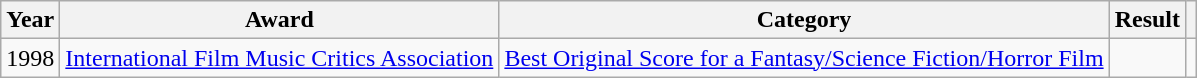<table class="wikitable">
<tr>
<th>Year</th>
<th>Award</th>
<th>Category</th>
<th>Result</th>
<th></th>
</tr>
<tr>
<td>1998</td>
<td><a href='#'>International Film Music Critics Association</a></td>
<td><a href='#'>Best Original Score for a Fantasy/Science Fiction/Horror Film</a></td>
<td></td>
<td></td>
</tr>
</table>
